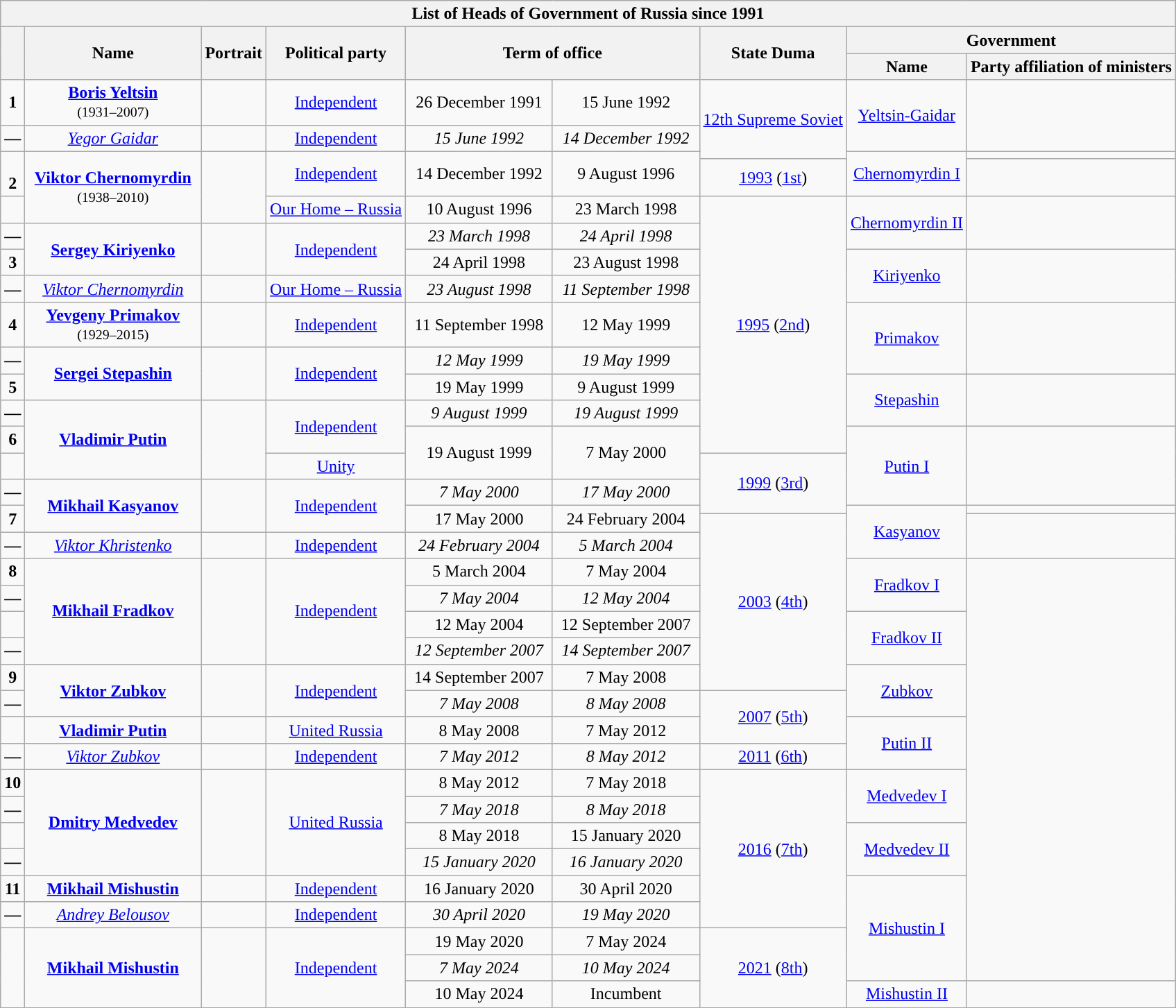<table class="wikitable" style="text-align:center">
<tr>
<th colspan=9>List of Heads of Government of Russia since 1991</th>
</tr>
<tr>
<th rowspan=2></th>
<th width=15% rowspan=2>Name<br></th>
<th rowspan=2>Portrait</th>
<th rowspan=2>Political party</th>
<th width=25% rowspan=2 colspan=2>Term of office</th>
<th rowspan=2 colspan=1>State Duma</th>
<th colspan=2>Government</th>
</tr>
<tr>
<th>Name</th>
<th>Party affiliation of ministers</th>
</tr>
<tr>
<td rowspan=1 style="background:"><strong>1</strong></td>
<td rowspan=1><strong><a href='#'>Boris Yeltsin</a></strong><br><small>(1931–2007)</small></td>
<td rowspan=1></td>
<td rowspan=1><a href='#'>Independent</a></td>
<td>26 December 1991</td>
<td>15 June 1992</td>
<td rowspan=4><a href='#'>12th Supreme Soviet</a></td>
<td rowspan=2 ><a href='#'>Yeltsin-Gaidar</a></td>
<td rowspan=3 ></td>
</tr>
<tr>
<td style="background:"><strong>—</strong></td>
<td><em><a href='#'>Yegor Gaidar</a></em><br></td>
<td></td>
<td><a href='#'>Independent</a></td>
<td><em>15 June 1992</em></td>
<td><em>14 December 1992</em></td>
</tr>
<tr>
<td rowspan=3 style="background:"><br><strong>2</strong></td>
<td rowspan=5><strong><a href='#'>Viktor Chernomyrdin</a></strong><br><small>(1938–2010)</small></td>
<td rowspan=5></td>
<td rowspan=3><a href='#'>Independent</a></td>
<td rowspan=4>14 December 1992</td>
<td rowspan=4>9 August 1996</td>
<td rowspan=4 ><a href='#'>Chernomyrdin I</a></td>
</tr>
<tr>
<td rowspan=1 ></td>
</tr>
<tr>
<td><a href='#'>1993</a> (<a href='#'>1st</a>)</td>
<td rowspan=2 ></td>
</tr>
<tr>
<td rowspan=2 style="background-color:"></td>
<td rowspan=2><a href='#'>Our Home – Russia</a></td>
<td rowspan=10><a href='#'>1995</a> (<a href='#'>2nd</a>)</td>
</tr>
<tr>
<td rowspan=1>10 August 1996</td>
<td rowspan=1>23 March 1998</td>
<td rowspan=2 ><a href='#'>Chernomyrdin II</a></td>
<td rowspan=2 ></td>
</tr>
<tr>
<td style="background:"><strong>—</strong></td>
<td rowspan=2><strong><a href='#'>Sergey Kiriyenko</a></strong><br></td>
<td rowspan=2></td>
<td rowspan=2><a href='#'>Independent</a></td>
<td><em>23 March 1998</em></td>
<td><em>24 April 1998</em></td>
</tr>
<tr>
<td style="background:"><strong>3</strong></td>
<td>24 April 1998</td>
<td>23 August 1998</td>
<td rowspan=2 ><a href='#'>Kiriyenko</a></td>
<td rowspan=2 ></td>
</tr>
<tr>
<td style="background:"><strong>—</strong></td>
<td><em><a href='#'>Viktor Chernomyrdin</a></em><br></td>
<td></td>
<td><a href='#'>Our Home – Russia</a></td>
<td><em>23 August 1998</em></td>
<td><em>11 September 1998</em></td>
</tr>
<tr>
<td style="background:"><strong>4</strong></td>
<td rowspan=1><strong><a href='#'>Yevgeny Primakov</a></strong><br><small>(1929–2015)</small></td>
<td rowspan=1></td>
<td rowspan=1><a href='#'>Independent</a></td>
<td>11 September 1998</td>
<td>12 May 1999</td>
<td rowspan=2 ><a href='#'>Primakov</a></td>
<td rowspan=2 ></td>
</tr>
<tr>
<td style="background:"><strong>—</strong></td>
<td rowspan=2><strong><a href='#'>Sergei Stepashin</a></strong><br></td>
<td rowspan=2></td>
<td rowspan=2><a href='#'>Independent</a></td>
<td><em>12 May 1999</em></td>
<td><em>19 May 1999</em></td>
</tr>
<tr>
<td style="background:"><strong>5</strong></td>
<td>19 May 1999</td>
<td>9 August 1999</td>
<td rowspan=2 ><a href='#'>Stepashin</a></td>
<td rowspan=2 ></td>
</tr>
<tr>
<td style="background:"><strong>—</strong></td>
<td rowspan=3><strong><a href='#'>Vladimir Putin</a></strong><br></td>
<td rowspan=3></td>
<td rowspan=2><a href='#'>Independent</a></td>
<td><em>9 August 1999</em></td>
<td><em>19 August 1999</em></td>
</tr>
<tr>
<td rowspan=1 style="background:"><strong>6</strong></td>
<td rowspan=2>19 August 1999</td>
<td rowspan=2>7 May 2000</td>
<td rowspan=3 ><a href='#'>Putin I</a></td>
<td rowspan=3 ></td>
</tr>
<tr>
<td rowspan=1 style="background-color:"></td>
<td rowspan=1><a href='#'>Unity</a></td>
<td rowspan=3><a href='#'>1999</a> (<a href='#'>3rd</a>)</td>
</tr>
<tr>
<td style="background:"><strong>—</strong></td>
<td rowspan=3><strong><a href='#'>Mikhail Kasyanov</a></strong><br></td>
<td rowspan=3></td>
<td rowspan=3><a href='#'>Independent</a></td>
<td><em>7 May 2000</em></td>
<td><em>17 May 2000</em></td>
</tr>
<tr>
<td rowspan=2 style="background:"><strong>7</strong></td>
<td rowspan=2>17 May 2000</td>
<td rowspan=2>24 February 2004</td>
<td rowspan=3 ><a href='#'>Kasyanov</a></td>
<td rowspan=1 ></td>
</tr>
<tr>
<td rowspan=7><a href='#'>2003</a> (<a href='#'>4th</a>)</td>
<td rowspan=2 ></td>
</tr>
<tr>
<td style="background:"><strong>—</strong></td>
<td><em><a href='#'>Viktor Khristenko</a></em><br></td>
<td></td>
<td><a href='#'>Independent</a></td>
<td><em>24 February 2004</em></td>
<td><em>5 March 2004</em></td>
</tr>
<tr>
<td style="background:"><strong>8</strong></td>
<td rowspan=4><strong><a href='#'>Mikhail Fradkov</a></strong><br></td>
<td rowspan=4></td>
<td rowspan=4><a href='#'>Independent</a></td>
<td>5 March 2004</td>
<td>7 May 2004</td>
<td rowspan=2 ><a href='#'>Fradkov I</a></td>
<td rowspan=18 ></td>
</tr>
<tr>
<td style="background:"><strong>—</strong></td>
<td><em>7 May 2004</em></td>
<td><em>12 May 2004</em></td>
</tr>
<tr>
<td style="background:"></td>
<td>12 May 2004</td>
<td>12 September 2007</td>
<td rowspan=2 ><a href='#'>Fradkov II</a></td>
</tr>
<tr>
<td style="background:"><strong>—</strong></td>
<td><em>12 September 2007</em></td>
<td><em>14 September 2007</em></td>
</tr>
<tr>
<td style="background:"><strong>9</strong></td>
<td rowspan=2><strong><a href='#'>Viktor Zubkov</a></strong><br></td>
<td rowspan=2></td>
<td rowspan=2><a href='#'>Independent</a></td>
<td>14 September 2007</td>
<td>7 May 2008</td>
<td rowspan=2 ><a href='#'>Zubkov</a></td>
</tr>
<tr>
<td style="background:"><strong>—</strong></td>
<td><em>7 May 2008</em></td>
<td><em>8 May 2008</em></td>
<td rowspan=2><a href='#'>2007</a> (<a href='#'>5th</a>)</td>
</tr>
<tr>
<td style="background:"></td>
<td rowspan=1><strong><a href='#'>Vladimir Putin</a></strong><br></td>
<td rowspan=1></td>
<td rowspan=1><a href='#'>United Russia</a></td>
<td>8 May 2008</td>
<td>7 May 2012</td>
<td rowspan=2 ><a href='#'>Putin II</a></td>
</tr>
<tr>
<td style="background:"><strong>—</strong></td>
<td><em><a href='#'>Viktor Zubkov</a></em><br></td>
<td></td>
<td><a href='#'>Independent</a></td>
<td><em>7 May 2012</em></td>
<td><em>8 May 2012</em></td>
<td rowspan=2><a href='#'>2011</a> (<a href='#'>6th</a>)</td>
</tr>
<tr>
<td rowspan=2 style="background:"><strong>10</strong></td>
<td rowspan=5><strong><a href='#'>Dmitry Medvedev</a></strong><br></td>
<td rowspan=5></td>
<td rowspan=5><a href='#'>United Russia</a></td>
<td rowspan=2>8 May 2012</td>
<td rowspan=2>7 May 2018</td>
<td rowspan=3 ><a href='#'>Medvedev I</a></td>
</tr>
<tr>
<td rowspan=7><a href='#'>2016</a> (<a href='#'>7th</a>)</td>
</tr>
<tr>
<td style="background:"><strong>—</strong></td>
<td><em>7 May 2018</em></td>
<td><em>8 May 2018</em></td>
</tr>
<tr>
<td style="background:"></td>
<td>8 May 2018</td>
<td>15 January 2020</td>
<td rowspan=2 ><a href='#'>Medvedev II</a></td>
</tr>
<tr>
<td style="background:"><strong>—</strong></td>
<td><em>15 January 2020</em></td>
<td><em>16 January 2020</em></td>
</tr>
<tr>
<td style="background:"><strong>11</strong></td>
<td rowspan=1><strong><a href='#'>Mikhail Mishustin</a></strong><br></td>
<td rowspan=1></td>
<td rowspan=1><a href='#'>Independent</a></td>
<td>16 January 2020</td>
<td>30 April 2020</td>
<td rowspan=5 ><a href='#'>Mishustin I</a></td>
</tr>
<tr>
<td style="background:"><strong>—</strong></td>
<td><em><a href='#'>Andrey Belousov</a></em><br></td>
<td></td>
<td><a href='#'>Independent</a></td>
<td><em>30 April 2020</em></td>
<td><em>19 May 2020</em></td>
</tr>
<tr>
<td rowspan=4 style="background:"></td>
<td rowspan="4"><strong><a href='#'>Mikhail Mishustin</a></strong><br></td>
<td rowspan="4"></td>
<td rowspan="4"><a href='#'>Independent</a></td>
<td rowspan=2>19 May 2020</td>
<td rowspan=2>7 May 2024</td>
</tr>
<tr>
<td rowspan="5"><a href='#'>2021</a> (<a href='#'>8th</a>)</td>
</tr>
<tr>
<td><em>7 May 2024</em></td>
<td><em>10 May 2024</em></td>
</tr>
<tr>
<td>10 May 2024</td>
<td>Incumbent</td>
<td rowspan=6 ><a href='#'>Mishustin II</a></td>
<td rowspan=18 ></td>
</tr>
</table>
